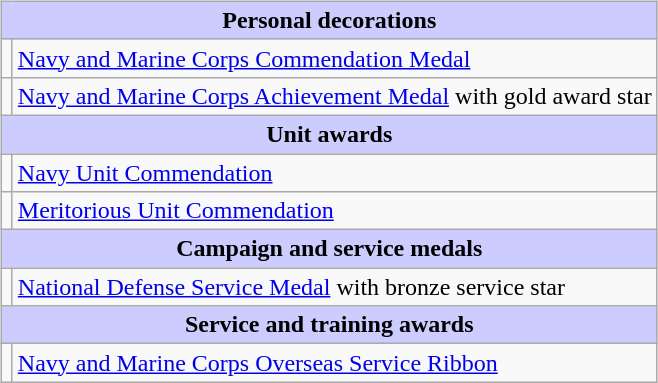<table style="width=100%;">
<tr>
<td valign="top"><br><table class="wikitable">
<tr style="background:#ccf; text-align:center;">
<td colspan=2><strong>Personal decorations</strong></td>
</tr>
<tr>
<td></td>
<td><a href='#'>Navy and Marine Corps Commendation Medal</a></td>
</tr>
<tr>
<td></td>
<td><a href='#'>Navy and Marine Corps Achievement Medal</a> with gold award star</td>
</tr>
<tr style="background:#ccf; text-align:center;">
<td colspan=2><strong>Unit awards</strong></td>
</tr>
<tr>
<td></td>
<td><a href='#'>Navy Unit Commendation</a></td>
</tr>
<tr>
<td></td>
<td><a href='#'>Meritorious Unit Commendation</a></td>
</tr>
<tr style="background:#ccf; text-align:center;">
<td colspan=2><strong>Campaign and service medals</strong></td>
</tr>
<tr>
<td></td>
<td><a href='#'>National Defense Service Medal</a> with bronze service star</td>
</tr>
<tr style="background:#ccf; text-align:center;">
<td colspan=2><strong>Service and training awards</strong></td>
</tr>
<tr>
<td></td>
<td><a href='#'>Navy and Marine Corps Overseas Service Ribbon</a></td>
</tr>
</table>
</td>
</tr>
</table>
